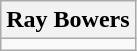<table class="wikitable">
<tr>
<th>Ray Bowers</th>
</tr>
<tr style="vertical-align: top;">
<td></td>
</tr>
</table>
